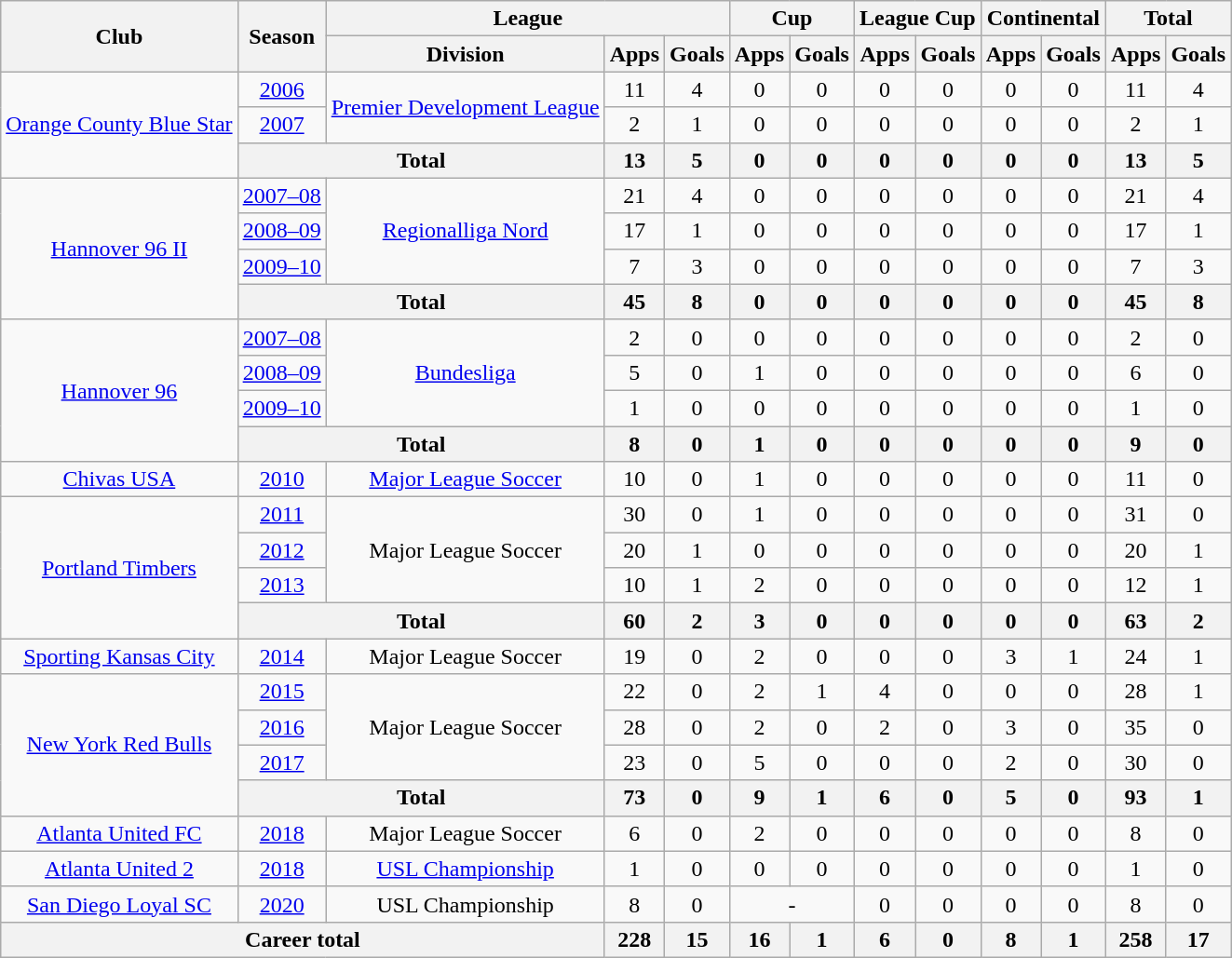<table class="wikitable" style="text-align:center">
<tr>
<th rowspan="2">Club</th>
<th rowspan="2">Season</th>
<th colspan="3">League</th>
<th colspan="2">Cup</th>
<th colspan="2">League Cup</th>
<th colspan="2">Continental</th>
<th colspan="2">Total</th>
</tr>
<tr>
<th>Division</th>
<th>Apps</th>
<th>Goals</th>
<th>Apps</th>
<th>Goals</th>
<th>Apps</th>
<th>Goals</th>
<th>Apps</th>
<th>Goals</th>
<th>Apps</th>
<th>Goals</th>
</tr>
<tr>
<td rowspan="3"><a href='#'>Orange County Blue Star</a></td>
<td><a href='#'>2006</a></td>
<td rowspan="2"><a href='#'>Premier Development League</a></td>
<td>11</td>
<td>4</td>
<td>0</td>
<td>0</td>
<td>0</td>
<td>0</td>
<td>0</td>
<td>0</td>
<td>11</td>
<td>4</td>
</tr>
<tr>
<td><a href='#'>2007</a></td>
<td>2</td>
<td>1</td>
<td>0</td>
<td>0</td>
<td>0</td>
<td>0</td>
<td>0</td>
<td>0</td>
<td>2</td>
<td>1</td>
</tr>
<tr>
<th colspan="2">Total</th>
<th>13</th>
<th>5</th>
<th>0</th>
<th>0</th>
<th>0</th>
<th>0</th>
<th>0</th>
<th>0</th>
<th>13</th>
<th>5</th>
</tr>
<tr>
<td rowspan="4"><a href='#'>Hannover 96 II</a></td>
<td><a href='#'>2007–08</a></td>
<td rowspan="3"><a href='#'>Regionalliga Nord</a></td>
<td>21</td>
<td>4</td>
<td>0</td>
<td>0</td>
<td>0</td>
<td>0</td>
<td>0</td>
<td>0</td>
<td>21</td>
<td>4</td>
</tr>
<tr>
<td><a href='#'>2008–09</a></td>
<td>17</td>
<td>1</td>
<td>0</td>
<td>0</td>
<td>0</td>
<td>0</td>
<td>0</td>
<td>0</td>
<td>17</td>
<td>1</td>
</tr>
<tr>
<td><a href='#'>2009–10</a></td>
<td>7</td>
<td>3</td>
<td>0</td>
<td>0</td>
<td>0</td>
<td>0</td>
<td>0</td>
<td>0</td>
<td>7</td>
<td>3</td>
</tr>
<tr>
<th colspan="2">Total</th>
<th>45</th>
<th>8</th>
<th>0</th>
<th>0</th>
<th>0</th>
<th>0</th>
<th>0</th>
<th>0</th>
<th>45</th>
<th>8</th>
</tr>
<tr>
<td rowspan="4"><a href='#'>Hannover 96</a></td>
<td><a href='#'>2007–08</a></td>
<td rowspan="3"><a href='#'>Bundesliga</a></td>
<td>2</td>
<td>0</td>
<td>0</td>
<td>0</td>
<td>0</td>
<td>0</td>
<td>0</td>
<td>0</td>
<td>2</td>
<td>0</td>
</tr>
<tr>
<td><a href='#'>2008–09</a></td>
<td>5</td>
<td>0</td>
<td>1</td>
<td>0</td>
<td>0</td>
<td>0</td>
<td>0</td>
<td>0</td>
<td>6</td>
<td>0</td>
</tr>
<tr>
<td><a href='#'>2009–10</a></td>
<td>1</td>
<td>0</td>
<td>0</td>
<td>0</td>
<td>0</td>
<td>0</td>
<td>0</td>
<td>0</td>
<td>1</td>
<td>0</td>
</tr>
<tr>
<th colspan="2">Total</th>
<th>8</th>
<th>0</th>
<th>1</th>
<th>0</th>
<th>0</th>
<th>0</th>
<th>0</th>
<th>0</th>
<th>9</th>
<th>0</th>
</tr>
<tr>
<td><a href='#'>Chivas USA</a></td>
<td><a href='#'>2010</a></td>
<td><a href='#'>Major League Soccer</a></td>
<td>10</td>
<td>0</td>
<td>1</td>
<td>0</td>
<td>0</td>
<td>0</td>
<td>0</td>
<td>0</td>
<td>11</td>
<td>0</td>
</tr>
<tr>
<td rowspan="4"><a href='#'>Portland Timbers</a></td>
<td><a href='#'>2011</a></td>
<td rowspan="3">Major League Soccer</td>
<td>30</td>
<td>0</td>
<td>1</td>
<td>0</td>
<td>0</td>
<td>0</td>
<td>0</td>
<td>0</td>
<td>31</td>
<td>0</td>
</tr>
<tr>
<td><a href='#'>2012</a></td>
<td>20</td>
<td>1</td>
<td>0</td>
<td>0</td>
<td>0</td>
<td>0</td>
<td>0</td>
<td>0</td>
<td>20</td>
<td>1</td>
</tr>
<tr>
<td><a href='#'>2013</a></td>
<td>10</td>
<td>1</td>
<td>2</td>
<td>0</td>
<td>0</td>
<td>0</td>
<td>0</td>
<td>0</td>
<td>12</td>
<td>1</td>
</tr>
<tr>
<th colspan="2">Total</th>
<th>60</th>
<th>2</th>
<th>3</th>
<th>0</th>
<th>0</th>
<th>0</th>
<th>0</th>
<th>0</th>
<th>63</th>
<th>2</th>
</tr>
<tr>
<td><a href='#'>Sporting Kansas City</a></td>
<td><a href='#'>2014</a></td>
<td>Major League Soccer</td>
<td>19</td>
<td>0</td>
<td>2</td>
<td>0</td>
<td>0</td>
<td>0</td>
<td>3</td>
<td>1</td>
<td>24</td>
<td>1</td>
</tr>
<tr>
<td rowspan="4"><a href='#'>New York Red Bulls</a></td>
<td><a href='#'>2015</a></td>
<td rowspan="3">Major League Soccer</td>
<td>22</td>
<td>0</td>
<td>2</td>
<td>1</td>
<td>4</td>
<td>0</td>
<td>0</td>
<td>0</td>
<td>28</td>
<td>1</td>
</tr>
<tr>
<td><a href='#'>2016</a></td>
<td>28</td>
<td>0</td>
<td>2</td>
<td>0</td>
<td>2</td>
<td>0</td>
<td>3</td>
<td>0</td>
<td>35</td>
<td>0</td>
</tr>
<tr>
<td><a href='#'>2017</a></td>
<td>23</td>
<td>0</td>
<td>5</td>
<td>0</td>
<td>0</td>
<td>0</td>
<td>2</td>
<td>0</td>
<td>30</td>
<td>0</td>
</tr>
<tr>
<th colspan="2">Total</th>
<th>73</th>
<th>0</th>
<th>9</th>
<th>1</th>
<th>6</th>
<th>0</th>
<th>5</th>
<th>0</th>
<th>93</th>
<th>1</th>
</tr>
<tr>
<td><a href='#'>Atlanta United FC</a></td>
<td><a href='#'>2018</a></td>
<td>Major League Soccer</td>
<td>6</td>
<td>0</td>
<td>2</td>
<td>0</td>
<td>0</td>
<td>0</td>
<td>0</td>
<td>0</td>
<td>8</td>
<td>0</td>
</tr>
<tr>
<td><a href='#'>Atlanta United 2</a></td>
<td><a href='#'>2018</a></td>
<td><a href='#'>USL Championship</a></td>
<td>1</td>
<td>0</td>
<td>0</td>
<td>0</td>
<td>0</td>
<td>0</td>
<td>0</td>
<td>0</td>
<td>1</td>
<td>0</td>
</tr>
<tr>
<td><a href='#'>San Diego Loyal SC</a></td>
<td><a href='#'>2020</a></td>
<td>USL Championship</td>
<td>8</td>
<td>0</td>
<td colspan="2">-</td>
<td>0</td>
<td>0</td>
<td>0</td>
<td>0</td>
<td>8</td>
<td>0</td>
</tr>
<tr>
<th colspan="3">Career total</th>
<th>228</th>
<th>15</th>
<th>16</th>
<th>1</th>
<th>6</th>
<th>0</th>
<th>8</th>
<th>1</th>
<th>258</th>
<th>17</th>
</tr>
</table>
